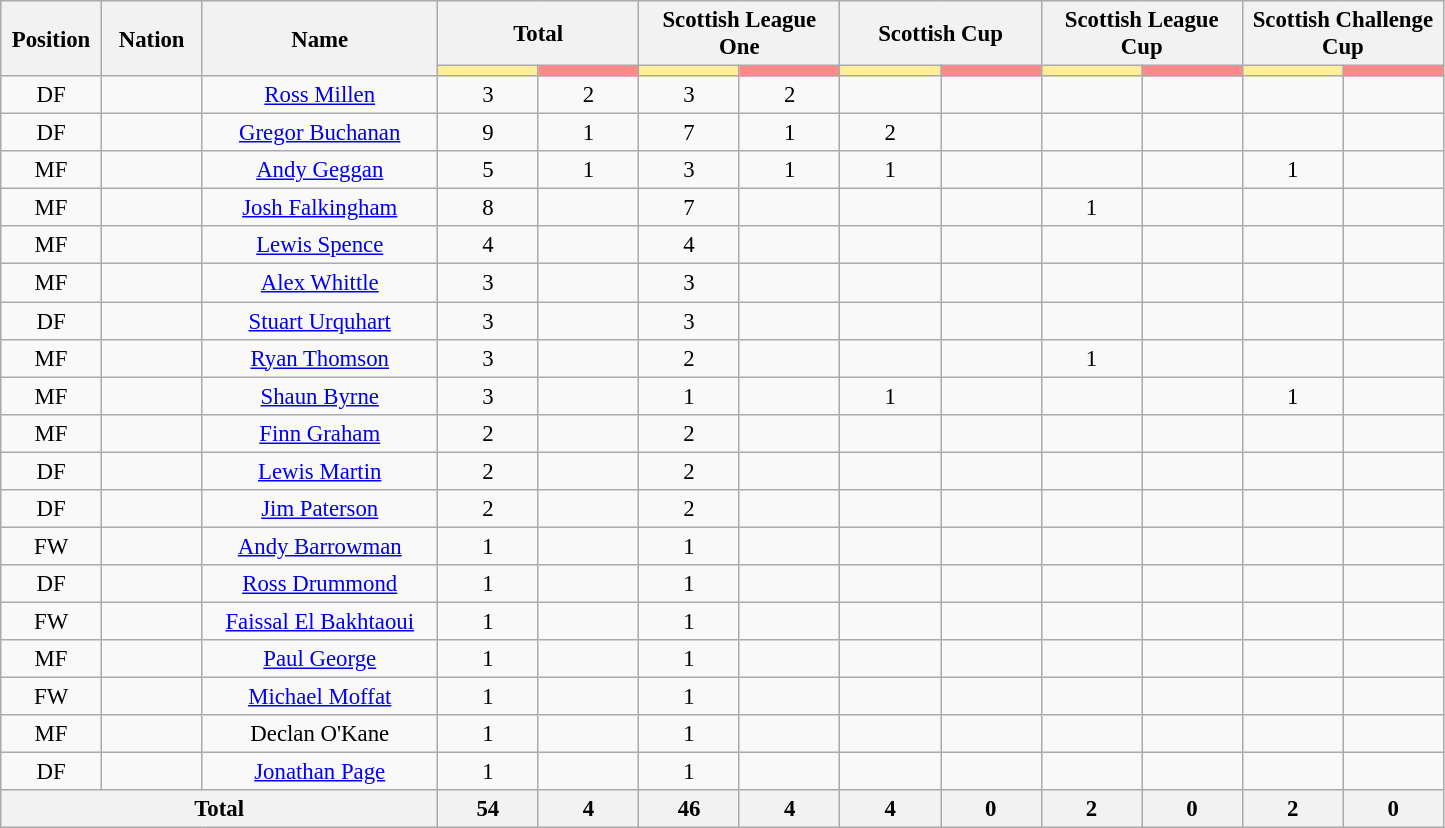<table class="wikitable" style="font-size: 95%; text-align: center;">
<tr>
<th rowspan=2 width=60>Position</th>
<th rowspan=2 width=60>Nation</th>
<th rowspan=2 width=150>Name</th>
<th colspan=2>Total</th>
<th colspan=2>Scottish League One</th>
<th colspan=2>Scottish Cup</th>
<th colspan=2>Scottish League Cup</th>
<th colspan=2>Scottish Challenge Cup</th>
</tr>
<tr>
<th style="width:60px; background:#fe9;"></th>
<th style="width:60px; background:#ff8888;"></th>
<th style="width:60px; background:#fe9;"></th>
<th style="width:60px; background:#ff8888;"></th>
<th style="width:60px; background:#fe9;"></th>
<th style="width:60px; background:#ff8888;"></th>
<th style="width:60px; background:#fe9;"></th>
<th style="width:60px; background:#ff8888;"></th>
<th style="width:60px; background:#fe9;"></th>
<th style="width:60px; background:#ff8888;"></th>
</tr>
<tr>
<td>DF</td>
<td></td>
<td><a href='#'>Ross Millen</a></td>
<td>3</td>
<td>2</td>
<td>3</td>
<td>2</td>
<td></td>
<td></td>
<td></td>
<td></td>
<td></td>
<td></td>
</tr>
<tr>
<td>DF</td>
<td></td>
<td><a href='#'>Gregor Buchanan</a></td>
<td>9</td>
<td>1</td>
<td>7</td>
<td>1</td>
<td>2</td>
<td></td>
<td></td>
<td></td>
<td></td>
<td></td>
</tr>
<tr>
<td>MF</td>
<td></td>
<td><a href='#'>Andy Geggan</a></td>
<td>5</td>
<td>1</td>
<td>3</td>
<td>1</td>
<td>1</td>
<td></td>
<td></td>
<td></td>
<td>1</td>
<td></td>
</tr>
<tr>
<td>MF</td>
<td></td>
<td><a href='#'>Josh Falkingham</a></td>
<td>8</td>
<td></td>
<td>7</td>
<td></td>
<td></td>
<td></td>
<td>1</td>
<td></td>
<td></td>
<td></td>
</tr>
<tr>
<td>MF</td>
<td></td>
<td><a href='#'>Lewis Spence</a></td>
<td>4</td>
<td></td>
<td>4</td>
<td></td>
<td></td>
<td></td>
<td></td>
<td></td>
<td></td>
<td></td>
</tr>
<tr>
<td>MF</td>
<td></td>
<td><a href='#'>Alex Whittle</a></td>
<td>3</td>
<td></td>
<td>3</td>
<td></td>
<td></td>
<td></td>
<td></td>
<td></td>
<td></td>
<td></td>
</tr>
<tr>
<td>DF</td>
<td></td>
<td><a href='#'>Stuart Urquhart</a></td>
<td>3</td>
<td></td>
<td>3</td>
<td></td>
<td></td>
<td></td>
<td></td>
<td></td>
<td></td>
<td></td>
</tr>
<tr>
<td>MF</td>
<td></td>
<td><a href='#'>Ryan Thomson</a></td>
<td>3</td>
<td></td>
<td>2</td>
<td></td>
<td></td>
<td></td>
<td>1</td>
<td></td>
<td></td>
<td></td>
</tr>
<tr>
<td>MF</td>
<td></td>
<td><a href='#'>Shaun Byrne</a></td>
<td>3</td>
<td></td>
<td>1</td>
<td></td>
<td>1</td>
<td></td>
<td></td>
<td></td>
<td>1</td>
<td></td>
</tr>
<tr>
<td>MF</td>
<td></td>
<td><a href='#'>Finn Graham</a></td>
<td>2</td>
<td></td>
<td>2</td>
<td></td>
<td></td>
<td></td>
<td></td>
<td></td>
<td></td>
<td></td>
</tr>
<tr>
<td>DF</td>
<td></td>
<td><a href='#'>Lewis Martin</a></td>
<td>2</td>
<td></td>
<td>2</td>
<td></td>
<td></td>
<td></td>
<td></td>
<td></td>
<td></td>
<td></td>
</tr>
<tr>
<td>DF</td>
<td></td>
<td><a href='#'>Jim Paterson</a></td>
<td>2</td>
<td></td>
<td>2</td>
<td></td>
<td></td>
<td></td>
<td></td>
<td></td>
<td></td>
<td></td>
</tr>
<tr>
<td>FW</td>
<td></td>
<td><a href='#'>Andy Barrowman</a></td>
<td>1</td>
<td></td>
<td>1</td>
<td></td>
<td></td>
<td></td>
<td></td>
<td></td>
<td></td>
<td></td>
</tr>
<tr>
<td>DF</td>
<td></td>
<td><a href='#'>Ross Drummond</a></td>
<td>1</td>
<td></td>
<td>1</td>
<td></td>
<td></td>
<td></td>
<td></td>
<td></td>
<td></td>
<td></td>
</tr>
<tr>
<td>FW</td>
<td></td>
<td><a href='#'>Faissal El Bakhtaoui</a></td>
<td>1</td>
<td></td>
<td>1</td>
<td></td>
<td></td>
<td></td>
<td></td>
<td></td>
<td></td>
<td></td>
</tr>
<tr>
<td>MF</td>
<td></td>
<td><a href='#'>Paul George</a></td>
<td>1</td>
<td></td>
<td>1</td>
<td></td>
<td></td>
<td></td>
<td></td>
<td></td>
<td></td>
<td></td>
</tr>
<tr>
<td>FW</td>
<td></td>
<td><a href='#'>Michael Moffat</a></td>
<td>1</td>
<td></td>
<td>1</td>
<td></td>
<td></td>
<td></td>
<td></td>
<td></td>
<td></td>
<td></td>
</tr>
<tr>
<td>MF</td>
<td></td>
<td>Declan O'Kane</td>
<td>1</td>
<td></td>
<td>1</td>
<td></td>
<td></td>
<td></td>
<td></td>
<td></td>
<td></td>
<td></td>
</tr>
<tr>
<td>DF</td>
<td></td>
<td><a href='#'>Jonathan Page</a></td>
<td>1</td>
<td></td>
<td>1</td>
<td></td>
<td></td>
<td></td>
<td></td>
<td></td>
<td></td>
<td></td>
</tr>
<tr>
<th colspan=3>Total</th>
<th>54</th>
<th>4</th>
<th>46</th>
<th>4</th>
<th>4</th>
<th>0</th>
<th>2</th>
<th>0</th>
<th>2</th>
<th>0</th>
</tr>
</table>
